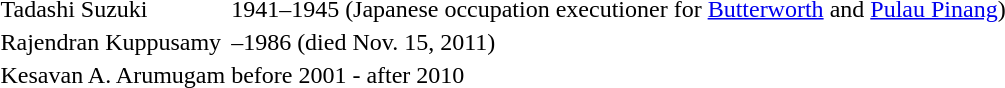<table>
<tr>
<td>Tadashi Suzuki</td>
<td>1941–1945 (Japanese occupation executioner for <a href='#'>Butterworth</a> and <a href='#'>Pulau Pinang</a>)</td>
</tr>
<tr>
<td>Rajendran Kuppusamy</td>
<td>–1986 (died Nov. 15, 2011)</td>
</tr>
<tr>
<td>Kesavan A. Arumugam</td>
<td>before 2001 - after 2010</td>
<td></td>
</tr>
</table>
